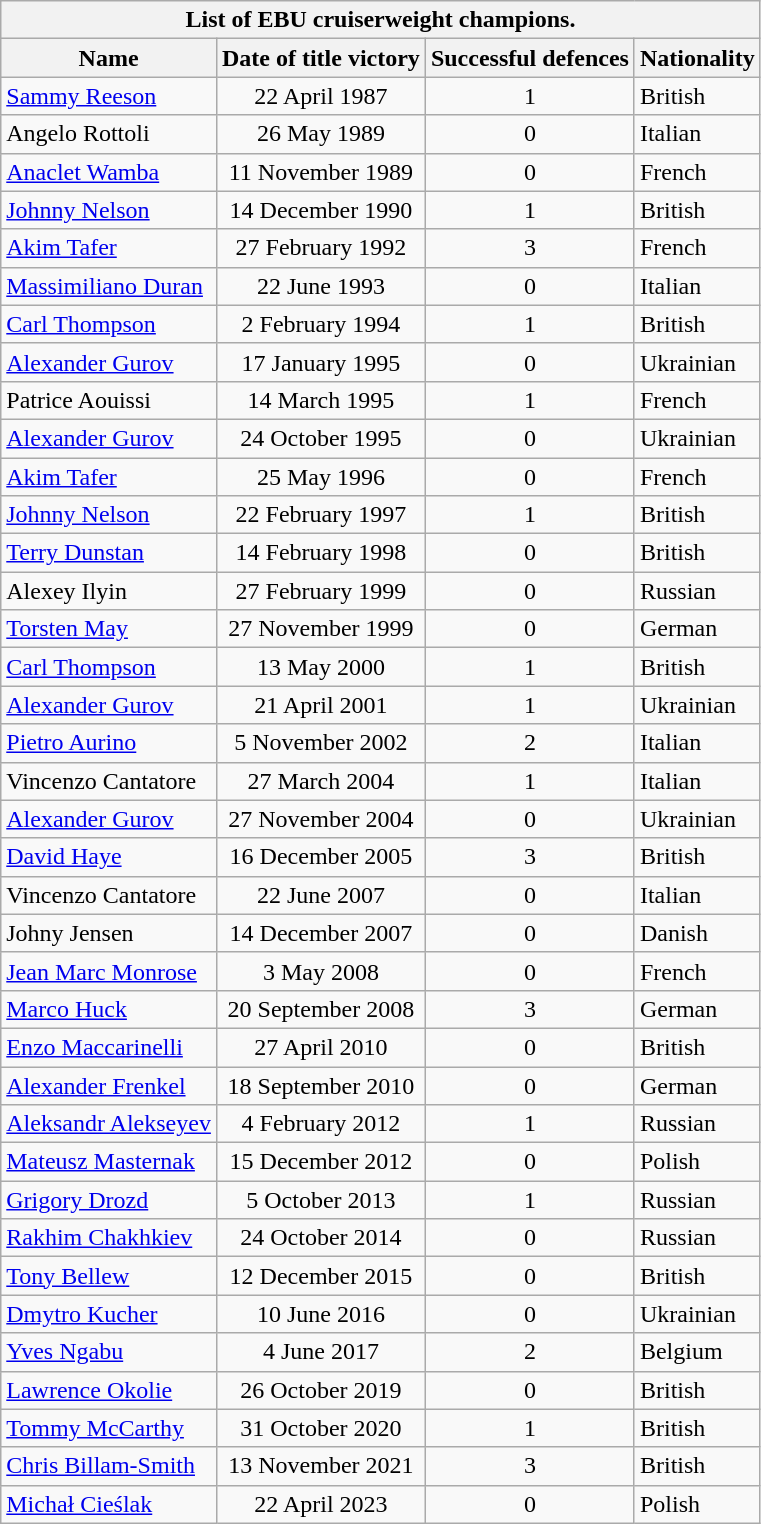<table class="wikitable">
<tr>
<th colspan=4>List of EBU cruiserweight champions.</th>
</tr>
<tr>
<th>Name</th>
<th>Date of title victory</th>
<th>Successful defences</th>
<th>Nationality</th>
</tr>
<tr align=center>
<td align=left><a href='#'>Sammy Reeson</a></td>
<td>22 April 1987</td>
<td>1</td>
<td align=left> British</td>
</tr>
<tr align=center>
<td align=left>Angelo Rottoli</td>
<td>26 May 1989</td>
<td>0</td>
<td align=left> Italian</td>
</tr>
<tr align=center>
<td align=left><a href='#'>Anaclet Wamba</a></td>
<td>11 November 1989</td>
<td>0</td>
<td align=left> French</td>
</tr>
<tr align=center>
<td align=left><a href='#'>Johnny Nelson</a></td>
<td>14 December 1990</td>
<td>1</td>
<td align=left> British</td>
</tr>
<tr align=center>
<td align=left><a href='#'>Akim Tafer</a></td>
<td>27 February 1992</td>
<td>3</td>
<td align=left> French</td>
</tr>
<tr align=center>
<td align=left><a href='#'>Massimiliano Duran</a></td>
<td>22 June 1993</td>
<td>0</td>
<td align=left> Italian</td>
</tr>
<tr align=center>
<td align=left><a href='#'>Carl Thompson</a></td>
<td>2 February 1994</td>
<td>1</td>
<td align=left> British</td>
</tr>
<tr align=center>
<td align=left><a href='#'>Alexander Gurov</a></td>
<td>17 January 1995</td>
<td>0</td>
<td align=left> Ukrainian</td>
</tr>
<tr align=center>
<td align=left>Patrice Aouissi</td>
<td>14 March 1995</td>
<td>1</td>
<td align=left> French</td>
</tr>
<tr align=center>
<td align=left><a href='#'>Alexander Gurov</a></td>
<td>24 October 1995</td>
<td>0</td>
<td align=left> Ukrainian</td>
</tr>
<tr align=center>
<td align=left><a href='#'>Akim Tafer</a></td>
<td>25 May 1996</td>
<td>0</td>
<td align=left> French</td>
</tr>
<tr align=center>
<td align=left><a href='#'>Johnny Nelson</a></td>
<td>22 February 1997</td>
<td>1</td>
<td align=left> British</td>
</tr>
<tr align=center>
<td align=left><a href='#'>Terry Dunstan</a></td>
<td>14 February 1998</td>
<td>0</td>
<td align=left> British</td>
</tr>
<tr align=center>
<td align=left>Alexey Ilyin</td>
<td>27 February 1999</td>
<td>0</td>
<td align=left> Russian</td>
</tr>
<tr align=center>
<td align=left><a href='#'>Torsten May</a></td>
<td>27 November 1999</td>
<td>0</td>
<td align=left> German</td>
</tr>
<tr align=center>
<td align=left><a href='#'>Carl Thompson</a></td>
<td>13 May 2000</td>
<td>1</td>
<td align=left> British</td>
</tr>
<tr align=center>
<td align=left><a href='#'>Alexander Gurov</a></td>
<td>21 April 2001</td>
<td>1</td>
<td align=left> Ukrainian</td>
</tr>
<tr align=center>
<td align=left><a href='#'>Pietro Aurino</a></td>
<td>5 November 2002</td>
<td>2</td>
<td align=left> Italian</td>
</tr>
<tr align=center>
<td align=left>Vincenzo Cantatore</td>
<td>27 March 2004</td>
<td>1</td>
<td align=left> Italian</td>
</tr>
<tr align=center>
<td align=left><a href='#'>Alexander Gurov</a></td>
<td>27 November 2004</td>
<td>0</td>
<td align=left> Ukrainian</td>
</tr>
<tr align=center>
<td align=left><a href='#'>David Haye</a></td>
<td>16 December 2005</td>
<td>3</td>
<td align=left> British</td>
</tr>
<tr align=center>
<td align=left>Vincenzo Cantatore</td>
<td>22 June 2007</td>
<td>0</td>
<td align=left> Italian</td>
</tr>
<tr align=center>
<td align=left>Johny Jensen</td>
<td>14 December 2007</td>
<td>0</td>
<td align=left> Danish</td>
</tr>
<tr align=center>
<td align=left><a href='#'>Jean Marc Monrose</a></td>
<td>3 May 2008</td>
<td>0</td>
<td align=left> French</td>
</tr>
<tr align=center>
<td align=left><a href='#'>Marco Huck</a></td>
<td>20 September 2008</td>
<td>3</td>
<td align=left> German</td>
</tr>
<tr align=center>
<td align=left><a href='#'>Enzo Maccarinelli</a></td>
<td>27 April 2010</td>
<td>0</td>
<td align=left> British</td>
</tr>
<tr align=center>
<td align=left><a href='#'>Alexander Frenkel</a></td>
<td>18 September 2010</td>
<td>0</td>
<td align=left> German</td>
</tr>
<tr align=center>
<td align=left><a href='#'>Aleksandr Alekseyev</a></td>
<td>4 February 2012</td>
<td>1</td>
<td align=left> Russian</td>
</tr>
<tr align=center>
<td align=left><a href='#'>Mateusz Masternak</a></td>
<td>15 December 2012</td>
<td>0</td>
<td align=left> Polish</td>
</tr>
<tr align=center>
<td align=left><a href='#'>Grigory Drozd</a></td>
<td>5 October 2013</td>
<td>1</td>
<td align=left> Russian</td>
</tr>
<tr align=center>
<td align=left><a href='#'>Rakhim Chakhkiev</a></td>
<td>24 October 2014</td>
<td>0</td>
<td align=left> Russian</td>
</tr>
<tr align=center>
<td align=left><a href='#'>Tony Bellew</a></td>
<td>12 December 2015</td>
<td>0</td>
<td align=left> British</td>
</tr>
<tr align=center>
<td align=left><a href='#'>Dmytro Kucher</a></td>
<td>10 June 2016</td>
<td>0</td>
<td align=left> Ukrainian</td>
</tr>
<tr align=center>
<td align=left><a href='#'>Yves Ngabu</a></td>
<td>4 June 2017</td>
<td>2</td>
<td align=left> Belgium</td>
</tr>
<tr align=center>
<td align=left><a href='#'>Lawrence Okolie</a></td>
<td>26 October 2019</td>
<td>0</td>
<td align=left> British</td>
</tr>
<tr align=center>
<td align=left><a href='#'>Tommy McCarthy</a></td>
<td>31 October 2020</td>
<td>1</td>
<td align=left> British</td>
</tr>
<tr align=center>
<td align=left><a href='#'>Chris Billam-Smith</a></td>
<td>13 November 2021</td>
<td>3</td>
<td align=left> British</td>
</tr>
<tr align=center>
<td align=left><a href='#'>Michał Cieślak</a></td>
<td>22 April 2023</td>
<td>0</td>
<td align=left> Polish</td>
</tr>
</table>
